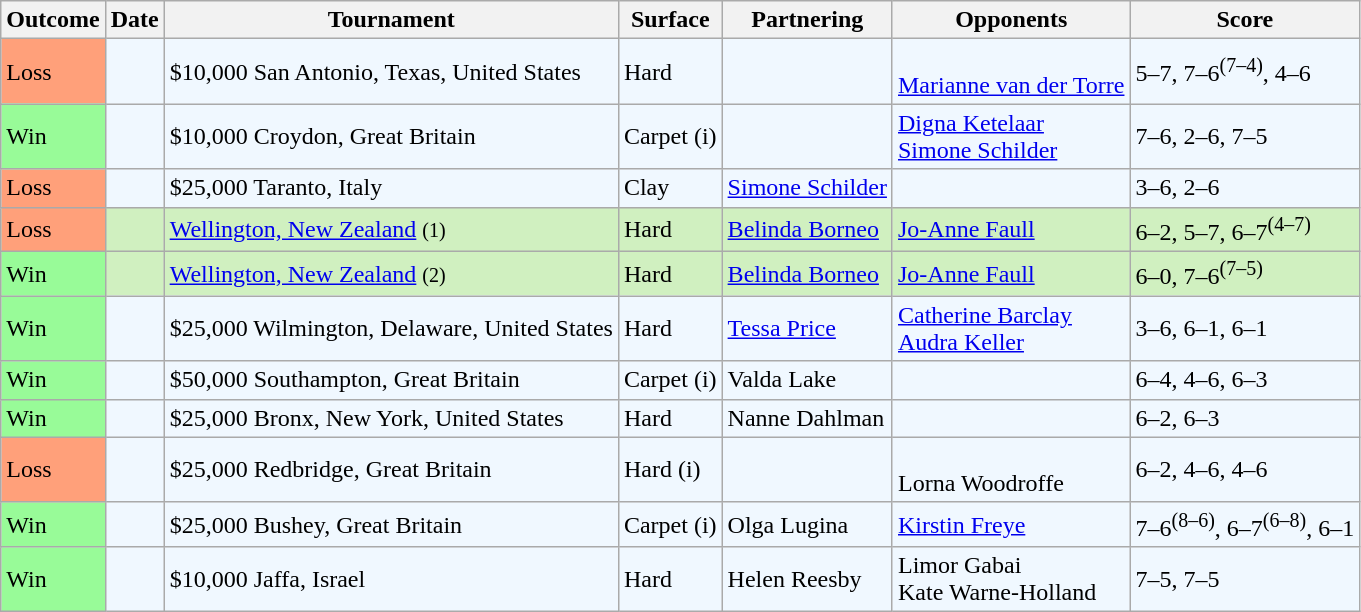<table class="sortable wikitable">
<tr>
<th>Outcome</th>
<th>Date</th>
<th>Tournament</th>
<th>Surface</th>
<th>Partnering</th>
<th>Opponents</th>
<th>Score</th>
</tr>
<tr style="background:#f0f8ff;">
<td style="background:#ffa07a;">Loss</td>
<td></td>
<td>$10,000 San Antonio, Texas, United States</td>
<td>Hard</td>
<td> </td>
<td>  <br>  <a href='#'>Marianne van der Torre</a></td>
<td>5–7, 7–6<sup>(7–4)</sup>, 4–6</td>
</tr>
<tr style="background:#f0f8ff;">
<td style="background:#98fb98;">Win</td>
<td></td>
<td>$10,000 Croydon, Great Britain</td>
<td>Carpet (i)</td>
<td> </td>
<td> <a href='#'>Digna Ketelaar</a> <br>  <a href='#'>Simone Schilder</a></td>
<td>7–6, 2–6, 7–5</td>
</tr>
<tr style="background:#f0f8ff;">
<td style="background:#ffa07a;">Loss</td>
<td></td>
<td>$25,000 Taranto, Italy</td>
<td>Clay</td>
<td> <a href='#'>Simone Schilder</a></td>
<td>  <br>  </td>
<td>3–6, 2–6</td>
</tr>
<tr bgcolor=#d0f0c0>
<td style="background:#ffa07a;">Loss</td>
<td></td>
<td><a href='#'>Wellington, New Zealand</a> <small>(1)</small></td>
<td>Hard</td>
<td> <a href='#'>Belinda Borneo</a></td>
<td> <a href='#'>Jo-Anne Faull</a> <br>  </td>
<td>6–2, 5–7, 6–7<sup>(4–7)</sup></td>
</tr>
<tr bgcolor=#d0f0c0>
<td style="background:#98fb98;">Win</td>
<td></td>
<td><a href='#'>Wellington, New Zealand</a> <small>(2)</small></td>
<td>Hard</td>
<td> <a href='#'>Belinda Borneo</a></td>
<td> <a href='#'>Jo-Anne Faull</a> <br>  </td>
<td>6–0, 7–6<sup>(7–5)</sup></td>
</tr>
<tr style="background:#f0f8ff;">
<td style="background:#98fb98;">Win</td>
<td></td>
<td>$25,000 Wilmington, Delaware, United States</td>
<td>Hard</td>
<td> <a href='#'>Tessa Price</a></td>
<td> <a href='#'>Catherine Barclay</a> <br>  <a href='#'>Audra Keller</a></td>
<td>3–6, 6–1, 6–1</td>
</tr>
<tr style="background:#f0f8ff;">
<td style="background:#98fb98;">Win</td>
<td></td>
<td>$50,000 Southampton, Great Britain</td>
<td>Carpet (i)</td>
<td> Valda Lake</td>
<td>  <br>  </td>
<td>6–4, 4–6, 6–3</td>
</tr>
<tr style="background:#f0f8ff;">
<td style="background:#98fb98;">Win</td>
<td></td>
<td>$25,000 Bronx, New York, United States</td>
<td>Hard</td>
<td> Nanne Dahlman</td>
<td>  <br>  </td>
<td>6–2, 6–3</td>
</tr>
<tr style="background:#f0f8ff;">
<td style="background:#ffa07a;">Loss</td>
<td></td>
<td>$25,000 Redbridge, Great Britain</td>
<td>Hard (i)</td>
<td> </td>
<td>  <br>  Lorna Woodroffe</td>
<td>6–2, 4–6, 4–6</td>
</tr>
<tr style="background:#f0f8ff;">
<td style="background:#98fb98;">Win</td>
<td></td>
<td>$25,000 Bushey, Great Britain</td>
<td>Carpet (i)</td>
<td> Olga Lugina</td>
<td> <a href='#'>Kirstin Freye</a> <br>  </td>
<td>7–6<sup>(8–6)</sup>, 6–7<sup>(6–8)</sup>, 6–1</td>
</tr>
<tr style="background:#f0f8ff;">
<td style="background:#98fb98;">Win</td>
<td></td>
<td>$10,000 Jaffa, Israel</td>
<td>Hard</td>
<td> Helen Reesby</td>
<td> Limor Gabai <br>  Kate Warne-Holland</td>
<td>7–5, 7–5</td>
</tr>
</table>
